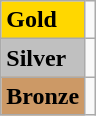<table class="wikitable">
<tr>
<td bgcolor="#ffd700"><strong>Gold</strong></td>
<td></td>
</tr>
<tr>
<td bgcolor="#c0c0c0"><strong>Silver</strong></td>
<td></td>
</tr>
<tr>
<td bgcolor="#cc9966"><strong>Bronze</strong></td>
<td></td>
</tr>
</table>
